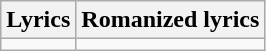<table class="wikitable">
<tr>
<th>Lyrics</th>
<th>Romanized lyrics</th>
</tr>
<tr style="vertical-align:top; white-space:nowrap;">
<td></td>
<td></td>
</tr>
</table>
